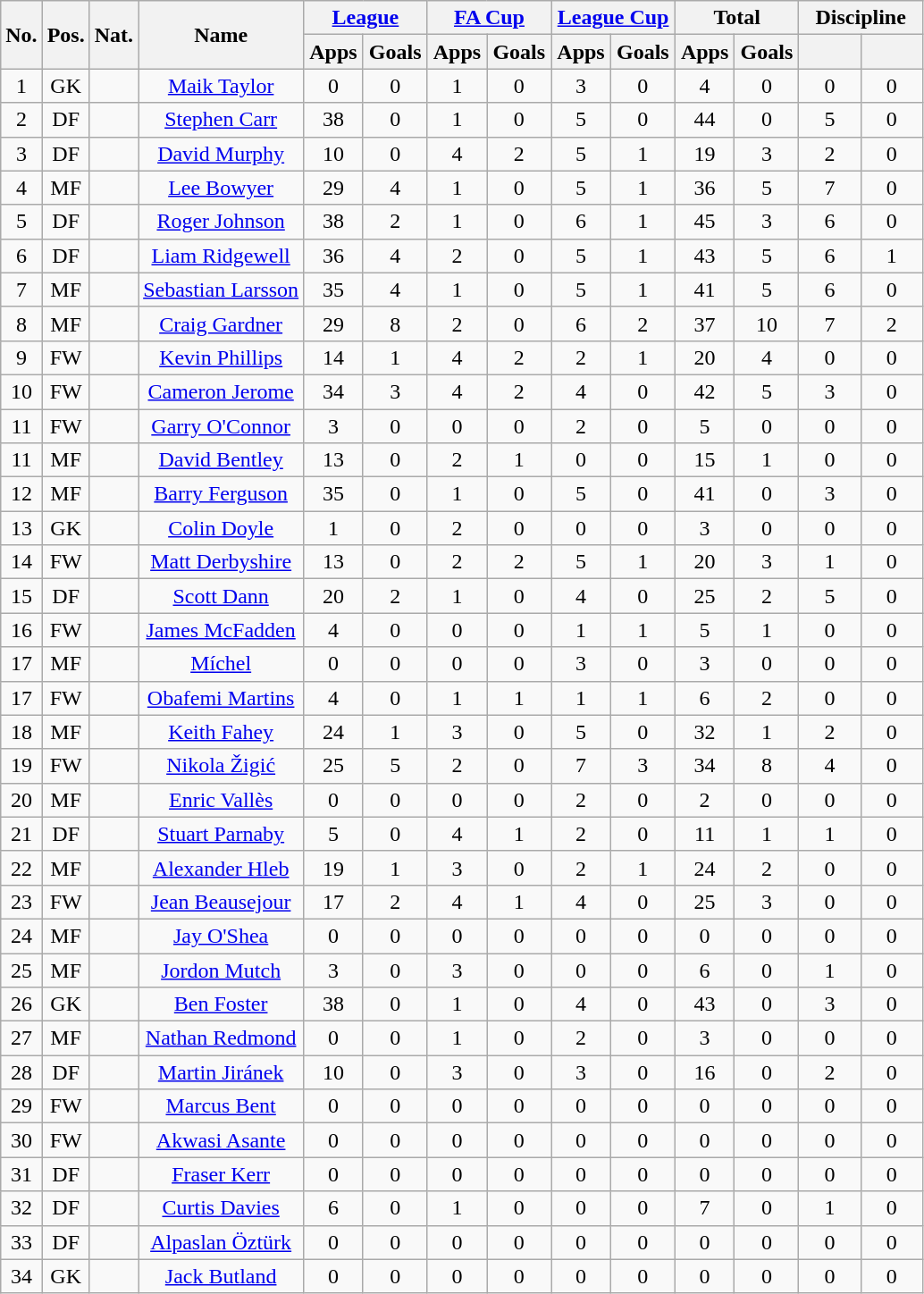<table class="wikitable plainrowheaders" style=text-align:center>
<tr>
<th rowspan=2>No.</th>
<th rowspan=2>Pos.</th>
<th rowspan=2>Nat.</th>
<th rowspan=2>Name</th>
<th colspan=2 width=85><a href='#'>League</a></th>
<th colspan=2 width=85><a href='#'>FA Cup</a></th>
<th colspan=2 width=85><a href='#'>League Cup</a></th>
<th colspan=2 width=85>Total</th>
<th colspan=2 width=85>Discipline</th>
</tr>
<tr>
<th>Apps</th>
<th>Goals</th>
<th>Apps</th>
<th>Goals</th>
<th>Apps</th>
<th>Goals</th>
<th>Apps</th>
<th>Goals</th>
<th></th>
<th></th>
</tr>
<tr>
<td>1</td>
<td>GK</td>
<td style=text-align:left></td>
<td scope="row"><a href='#'>Maik Taylor</a></td>
<td>0</td>
<td>0</td>
<td>1</td>
<td>0</td>
<td>3</td>
<td>0</td>
<td>4</td>
<td>0</td>
<td>0</td>
<td>0</td>
</tr>
<tr>
<td>2</td>
<td>DF</td>
<td style=text-align:left></td>
<td scope="row"><a href='#'>Stephen Carr</a></td>
<td>38</td>
<td>0</td>
<td>1</td>
<td>0</td>
<td>5</td>
<td>0</td>
<td>44</td>
<td>0</td>
<td>5</td>
<td>0</td>
</tr>
<tr>
<td>3</td>
<td>DF</td>
<td style=text-align:left></td>
<td scope="row"><a href='#'>David Murphy</a></td>
<td>10</td>
<td>0</td>
<td>4</td>
<td>2</td>
<td>5</td>
<td>1</td>
<td>19</td>
<td>3</td>
<td>2</td>
<td>0</td>
</tr>
<tr>
<td>4</td>
<td>MF</td>
<td style=text-align:left></td>
<td scope="row"><a href='#'>Lee Bowyer</a></td>
<td>29</td>
<td>4</td>
<td>1</td>
<td>0</td>
<td>5</td>
<td>1</td>
<td>36</td>
<td>5</td>
<td>7</td>
<td>0</td>
</tr>
<tr>
<td>5</td>
<td>DF</td>
<td style=text-align:left></td>
<td scope="row"><a href='#'>Roger Johnson</a></td>
<td>38</td>
<td>2</td>
<td>1</td>
<td>0</td>
<td>6</td>
<td>1</td>
<td>45</td>
<td>3</td>
<td>6</td>
<td>0</td>
</tr>
<tr>
<td>6</td>
<td>DF</td>
<td style=text-align:left></td>
<td scope="row"><a href='#'>Liam Ridgewell</a></td>
<td>36</td>
<td>4</td>
<td>2</td>
<td>0</td>
<td>5</td>
<td>1</td>
<td>43</td>
<td>5</td>
<td>6</td>
<td>1</td>
</tr>
<tr>
<td>7</td>
<td>MF</td>
<td style=text-align:left></td>
<td scope="row"><a href='#'>Sebastian Larsson</a></td>
<td>35</td>
<td>4</td>
<td>1</td>
<td>0</td>
<td>5</td>
<td>1</td>
<td>41</td>
<td>5</td>
<td>6</td>
<td>0</td>
</tr>
<tr>
<td>8</td>
<td>MF</td>
<td style=text-align:left></td>
<td scope="row"><a href='#'>Craig Gardner</a></td>
<td>29</td>
<td>8</td>
<td>2</td>
<td>0</td>
<td>6</td>
<td>2</td>
<td>37</td>
<td>10</td>
<td>7</td>
<td>2</td>
</tr>
<tr>
<td>9</td>
<td>FW</td>
<td style=text-align:left></td>
<td scope="row"><a href='#'>Kevin Phillips</a></td>
<td>14</td>
<td>1</td>
<td>4</td>
<td>2</td>
<td>2</td>
<td>1</td>
<td>20</td>
<td>4</td>
<td>0</td>
<td>0</td>
</tr>
<tr>
<td>10</td>
<td>FW</td>
<td style=text-align:left></td>
<td scope="row"><a href='#'>Cameron Jerome</a></td>
<td>34</td>
<td>3</td>
<td>4</td>
<td>2</td>
<td>4</td>
<td>0</td>
<td>42</td>
<td>5</td>
<td>3</td>
<td>0</td>
</tr>
<tr>
<td>11</td>
<td>FW</td>
<td style=text-align:left></td>
<td scope="row"><a href='#'>Garry O'Connor</a></td>
<td>3</td>
<td>0</td>
<td>0</td>
<td>0</td>
<td>2</td>
<td>0</td>
<td>5</td>
<td>0</td>
<td>0</td>
<td>0</td>
</tr>
<tr>
<td>11</td>
<td>MF</td>
<td style=text-align:left></td>
<td scope="row"><a href='#'>David Bentley</a></td>
<td>13</td>
<td>0</td>
<td>2</td>
<td>1</td>
<td>0</td>
<td>0</td>
<td>15</td>
<td>1</td>
<td>0</td>
<td>0</td>
</tr>
<tr>
<td>12</td>
<td>MF</td>
<td style=text-align:left></td>
<td scope="row"><a href='#'>Barry Ferguson</a></td>
<td>35</td>
<td>0</td>
<td>1</td>
<td>0</td>
<td>5</td>
<td>0</td>
<td>41</td>
<td>0</td>
<td>3</td>
<td>0</td>
</tr>
<tr>
<td>13</td>
<td>GK</td>
<td style=text-align:left></td>
<td scope="row"><a href='#'>Colin Doyle</a></td>
<td>1</td>
<td>0</td>
<td>2</td>
<td>0</td>
<td>0</td>
<td>0</td>
<td>3</td>
<td>0</td>
<td>0</td>
<td>0</td>
</tr>
<tr>
<td>14</td>
<td>FW</td>
<td style=text-align:left></td>
<td scope="row"><a href='#'>Matt Derbyshire</a></td>
<td>13</td>
<td>0</td>
<td>2</td>
<td>2</td>
<td>5</td>
<td>1</td>
<td>20</td>
<td>3</td>
<td>1</td>
<td>0</td>
</tr>
<tr>
<td>15</td>
<td>DF</td>
<td style=text-align:left></td>
<td scope="row"><a href='#'>Scott Dann</a></td>
<td>20</td>
<td>2</td>
<td>1</td>
<td>0</td>
<td>4</td>
<td>0</td>
<td>25</td>
<td>2</td>
<td>5</td>
<td>0</td>
</tr>
<tr>
<td>16</td>
<td>FW</td>
<td style=text-align:left></td>
<td scope="row"><a href='#'>James McFadden</a></td>
<td>4</td>
<td>0</td>
<td>0</td>
<td>0</td>
<td>1</td>
<td>1</td>
<td>5</td>
<td>1</td>
<td>0</td>
<td>0</td>
</tr>
<tr>
<td>17</td>
<td>MF</td>
<td style=text-align:left></td>
<td scope="row"><a href='#'>Míchel</a></td>
<td>0</td>
<td>0</td>
<td>0</td>
<td>0</td>
<td>3</td>
<td>0</td>
<td>3</td>
<td>0</td>
<td>0</td>
<td>0</td>
</tr>
<tr>
<td>17</td>
<td>FW</td>
<td style=text-align:left></td>
<td scope="row"><a href='#'>Obafemi Martins</a></td>
<td>4</td>
<td>0</td>
<td>1</td>
<td>1</td>
<td>1</td>
<td>1</td>
<td>6</td>
<td>2</td>
<td>0</td>
<td>0</td>
</tr>
<tr>
<td>18</td>
<td>MF</td>
<td style=text-align:left></td>
<td scope="row"><a href='#'>Keith Fahey</a></td>
<td>24</td>
<td>1</td>
<td>3</td>
<td>0</td>
<td>5</td>
<td>0</td>
<td>32</td>
<td>1</td>
<td>2</td>
<td>0</td>
</tr>
<tr>
<td>19</td>
<td>FW</td>
<td style=text-align:left></td>
<td scope="row"><a href='#'>Nikola Žigić</a></td>
<td>25</td>
<td>5</td>
<td>2</td>
<td>0</td>
<td>7</td>
<td>3</td>
<td>34</td>
<td>8</td>
<td>4</td>
<td>0</td>
</tr>
<tr>
<td>20</td>
<td>MF</td>
<td style=text-align:left></td>
<td scope="row"><a href='#'>Enric Vallès</a></td>
<td>0</td>
<td>0</td>
<td>0</td>
<td>0</td>
<td>2</td>
<td>0</td>
<td>2</td>
<td>0</td>
<td>0</td>
<td>0</td>
</tr>
<tr>
<td>21</td>
<td>DF</td>
<td style=text-align:left></td>
<td scope="row"><a href='#'>Stuart Parnaby</a></td>
<td>5</td>
<td>0</td>
<td>4</td>
<td>1</td>
<td>2</td>
<td>0</td>
<td>11</td>
<td>1</td>
<td>1</td>
<td>0</td>
</tr>
<tr>
<td>22</td>
<td>MF</td>
<td style=text-align:left></td>
<td scope="row"><a href='#'>Alexander Hleb</a></td>
<td>19</td>
<td>1</td>
<td>3</td>
<td>0</td>
<td>2</td>
<td>1</td>
<td>24</td>
<td>2</td>
<td>0</td>
<td>0</td>
</tr>
<tr>
<td>23</td>
<td>FW</td>
<td style=text-align:left></td>
<td scope="row"><a href='#'>Jean Beausejour</a></td>
<td>17</td>
<td>2</td>
<td>4</td>
<td>1</td>
<td>4</td>
<td>0</td>
<td>25</td>
<td>3</td>
<td>0</td>
<td>0</td>
</tr>
<tr>
<td>24</td>
<td>MF</td>
<td style=text-align:left></td>
<td scope="row"><a href='#'>Jay O'Shea</a></td>
<td>0</td>
<td>0</td>
<td>0</td>
<td>0</td>
<td>0</td>
<td>0</td>
<td>0</td>
<td>0</td>
<td>0</td>
<td>0</td>
</tr>
<tr>
<td>25</td>
<td>MF</td>
<td style=text-align:left></td>
<td scope="row"><a href='#'>Jordon Mutch</a></td>
<td>3</td>
<td>0</td>
<td>3</td>
<td>0</td>
<td>0</td>
<td>0</td>
<td>6</td>
<td>0</td>
<td>1</td>
<td>0</td>
</tr>
<tr>
<td>26</td>
<td>GK</td>
<td style=text-align:left></td>
<td scope="row"><a href='#'>Ben Foster</a></td>
<td>38</td>
<td>0</td>
<td>1</td>
<td>0</td>
<td>4</td>
<td>0</td>
<td>43</td>
<td>0</td>
<td>3</td>
<td>0</td>
</tr>
<tr>
<td>27</td>
<td>MF</td>
<td style=text-align:left></td>
<td scope="row"><a href='#'>Nathan Redmond</a></td>
<td>0</td>
<td>0</td>
<td>1</td>
<td>0</td>
<td>2</td>
<td>0</td>
<td>3</td>
<td>0</td>
<td>0</td>
<td>0</td>
</tr>
<tr>
<td>28</td>
<td>DF</td>
<td style=text-align:left></td>
<td scope="row"><a href='#'>Martin Jiránek</a></td>
<td>10</td>
<td>0</td>
<td>3</td>
<td>0</td>
<td>3</td>
<td>0</td>
<td>16</td>
<td>0</td>
<td>2</td>
<td>0</td>
</tr>
<tr>
<td>29</td>
<td>FW</td>
<td style=text-align:left></td>
<td scope="row"><a href='#'>Marcus Bent</a></td>
<td>0</td>
<td>0</td>
<td>0</td>
<td>0</td>
<td>0</td>
<td>0</td>
<td>0</td>
<td>0</td>
<td>0</td>
<td>0</td>
</tr>
<tr>
<td>30</td>
<td>FW</td>
<td style=text-align:left></td>
<td scope="row"><a href='#'>Akwasi Asante</a></td>
<td>0</td>
<td>0</td>
<td>0</td>
<td>0</td>
<td>0</td>
<td>0</td>
<td>0</td>
<td>0</td>
<td>0</td>
<td>0</td>
</tr>
<tr>
<td>31</td>
<td>DF</td>
<td style=text-align:left></td>
<td scope="row"><a href='#'>Fraser Kerr</a></td>
<td>0</td>
<td>0</td>
<td>0</td>
<td>0</td>
<td>0</td>
<td>0</td>
<td>0</td>
<td>0</td>
<td>0</td>
<td>0</td>
</tr>
<tr>
<td>32</td>
<td>DF</td>
<td style=text-align:left></td>
<td scope="row"><a href='#'>Curtis Davies</a></td>
<td>6</td>
<td>0</td>
<td>1</td>
<td>0</td>
<td>0</td>
<td>0</td>
<td>7</td>
<td>0</td>
<td>1</td>
<td>0</td>
</tr>
<tr>
<td>33</td>
<td>DF</td>
<td style=text-align:left></td>
<td scope="row"><a href='#'>Alpaslan Öztürk</a></td>
<td>0</td>
<td>0</td>
<td>0</td>
<td>0</td>
<td>0</td>
<td>0</td>
<td>0</td>
<td>0</td>
<td>0</td>
<td>0</td>
</tr>
<tr>
<td>34</td>
<td>GK</td>
<td style=text-align:left></td>
<td scope="row"><a href='#'>Jack Butland</a></td>
<td>0</td>
<td>0</td>
<td>0</td>
<td>0</td>
<td>0</td>
<td>0</td>
<td>0</td>
<td>0</td>
<td>0</td>
<td>0</td>
</tr>
</table>
